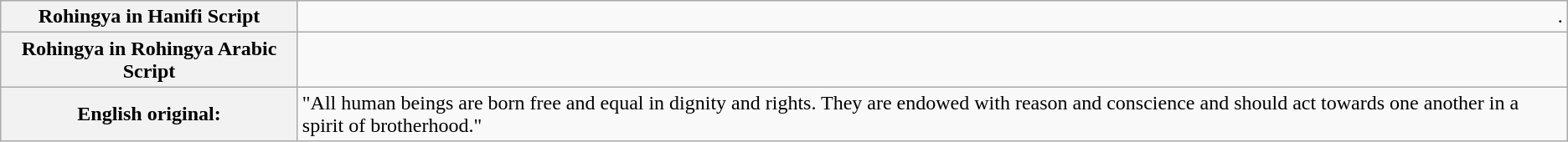<table class="wikitable">
<tr>
<th><strong>Rohingya in Hanifi Script</strong></th>
<td dir="rtl">.</td>
</tr>
<tr>
<th><strong>Rohingya in Rohingya Arabic Script</strong></th>
<td dir="rtl"><span></span></td>
</tr>
<tr>
<th><strong>English original:</strong></th>
<td>"All human beings are born free and equal in dignity and rights. They are endowed with reason and conscience and should act towards one another in a spirit of brotherhood."</td>
</tr>
</table>
